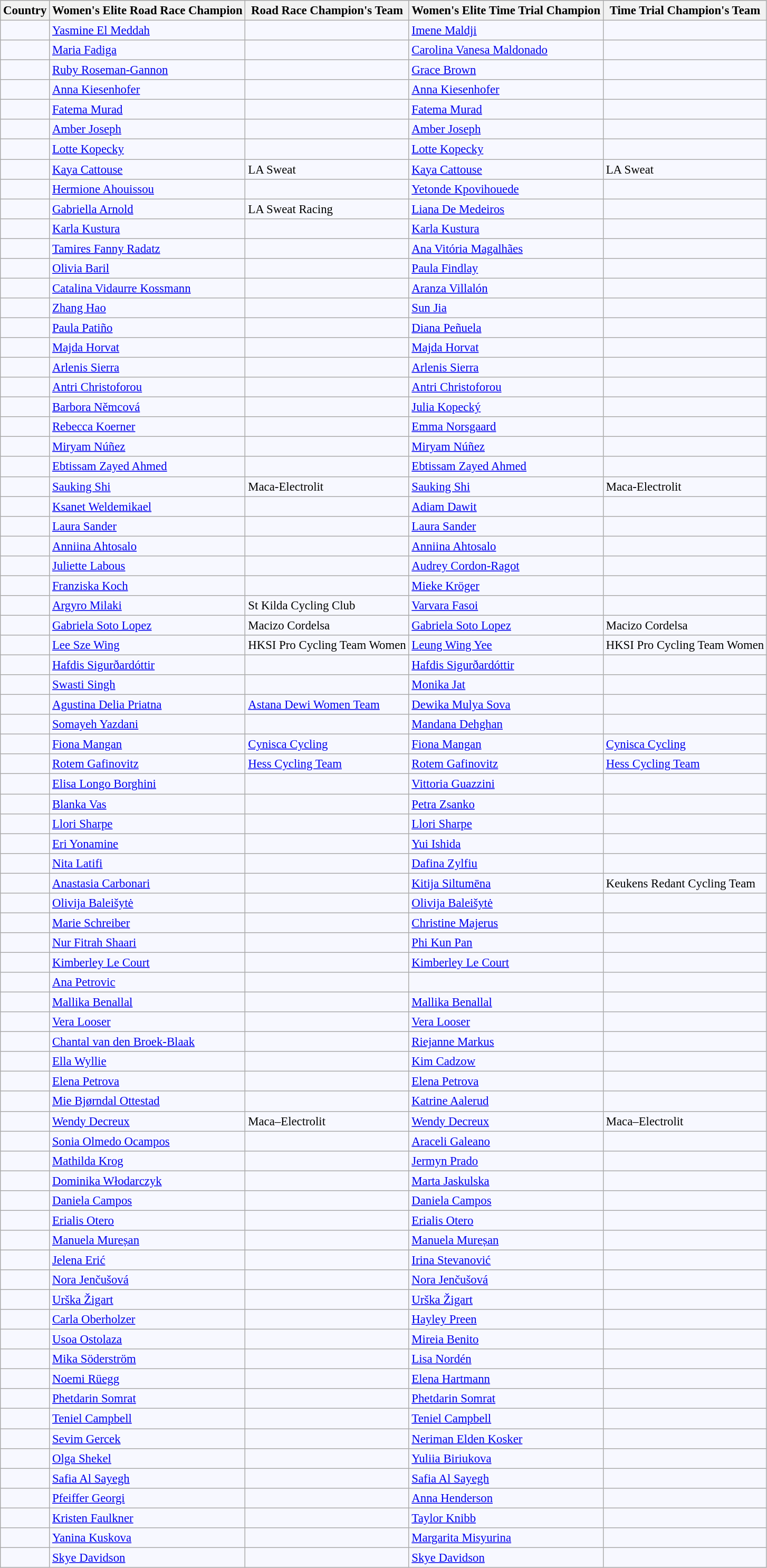<table class="wikitable sortable"  style="background:#f7f8ff; font-size:95%; border:gray solid 1px;">
<tr style="background:#ccc; text-align:center;">
<th>Country</th>
<th>Women's Elite Road Race Champion</th>
<th>Road Race Champion's Team</th>
<th>Women's Elite Time Trial Champion</th>
<th>Time Trial Champion's Team</th>
</tr>
<tr style="vertical-align:top;">
<td></td>
<td><a href='#'>Yasmine El Meddah</a></td>
<td></td>
<td><a href='#'>Imene Maldji</a></td>
<td></td>
</tr>
<tr style="vertical-align:top;">
<td></td>
<td><a href='#'>Maria Fadiga</a></td>
<td></td>
<td><a href='#'>Carolina Vanesa Maldonado</a></td>
<td></td>
</tr>
<tr style="vertical-align:top;">
<td></td>
<td><a href='#'>Ruby Roseman-Gannon</a></td>
<td></td>
<td><a href='#'>Grace Brown</a></td>
<td></td>
</tr>
<tr style="vertical-align:top;">
<td></td>
<td><a href='#'>Anna Kiesenhofer</a></td>
<td></td>
<td><a href='#'>Anna Kiesenhofer</a></td>
<td></td>
</tr>
<tr style="vertical-align:top;">
<td></td>
<td><a href='#'>Fatema Murad</a></td>
<td></td>
<td><a href='#'>Fatema Murad</a></td>
<td></td>
</tr>
<tr style="vertical-align:top;">
<td></td>
<td><a href='#'>Amber Joseph</a></td>
<td></td>
<td><a href='#'>Amber Joseph</a></td>
<td></td>
</tr>
<tr style="vertical-align:top;">
<td></td>
<td><a href='#'>Lotte Kopecky</a></td>
<td></td>
<td><a href='#'>Lotte Kopecky</a></td>
<td></td>
</tr>
<tr style="vertical-align:top;">
<td></td>
<td><a href='#'>Kaya Cattouse</a></td>
<td>LA Sweat</td>
<td><a href='#'>Kaya Cattouse</a></td>
<td>LA Sweat</td>
</tr>
<tr style="vertical-align:top;">
<td></td>
<td><a href='#'>Hermione Ahouissou</a></td>
<td></td>
<td><a href='#'>Yetonde Kpovihouede</a></td>
<td></td>
</tr>
<tr style="vertical-align:top;">
<td></td>
<td><a href='#'>Gabriella Arnold</a></td>
<td>LA Sweat Racing</td>
<td><a href='#'>Liana De Medeiros</a></td>
<td></td>
</tr>
<tr style="vertical-align:top;">
<td></td>
<td><a href='#'>Karla Kustura</a></td>
<td></td>
<td><a href='#'>Karla Kustura</a></td>
<td></td>
</tr>
<tr style="vertical-align:top;">
<td></td>
<td><a href='#'>Tamires Fanny Radatz</a></td>
<td></td>
<td><a href='#'>Ana Vitória Magalhães</a></td>
<td></td>
</tr>
<tr style="vertical-align:top;">
<td></td>
<td><a href='#'>Olivia Baril</a></td>
<td></td>
<td><a href='#'>Paula Findlay</a></td>
<td></td>
</tr>
<tr style="vertical-align:top;">
<td></td>
<td><a href='#'>Catalina Vidaurre Kossmann</a></td>
<td></td>
<td><a href='#'>Aranza Villalón</a></td>
<td></td>
</tr>
<tr style="vertical-align:top;">
<td></td>
<td><a href='#'>Zhang Hao</a></td>
<td></td>
<td><a href='#'>Sun Jia</a></td>
<td></td>
</tr>
<tr style="vertical-align:top;">
<td></td>
<td><a href='#'>Paula Patiño</a></td>
<td></td>
<td><a href='#'>Diana Peñuela</a></td>
<td></td>
</tr>
<tr style="vertical-align:top;">
<td></td>
<td><a href='#'>Majda Horvat</a></td>
<td></td>
<td><a href='#'>Majda Horvat</a></td>
<td></td>
</tr>
<tr style="vertical-align:top;">
<td></td>
<td><a href='#'>Arlenis Sierra</a></td>
<td></td>
<td><a href='#'>Arlenis Sierra</a></td>
<td></td>
</tr>
<tr style="vertical-align:top;">
<td></td>
<td><a href='#'>Antri Christoforou</a></td>
<td></td>
<td><a href='#'>Antri Christoforou</a></td>
<td></td>
</tr>
<tr style="vertical-align:top;">
<td></td>
<td><a href='#'>Barbora Němcová</a></td>
<td></td>
<td><a href='#'>Julia Kopecký</a></td>
<td></td>
</tr>
<tr style="vertical-align:top;">
<td></td>
<td><a href='#'>Rebecca Koerner</a></td>
<td></td>
<td><a href='#'>Emma Norsgaard</a></td>
<td></td>
</tr>
<tr style="vertical-align:top;">
<td></td>
<td><a href='#'>Miryam Núñez</a></td>
<td></td>
<td><a href='#'>Miryam Núñez</a></td>
<td></td>
</tr>
<tr style="vertical-align:top;">
<td></td>
<td><a href='#'>Ebtissam Zayed Ahmed</a></td>
<td></td>
<td><a href='#'>Ebtissam Zayed Ahmed</a></td>
<td></td>
</tr>
<tr style="vertical-align:top;">
<td></td>
<td><a href='#'>Sauking Shi</a></td>
<td>Maca-Electrolit</td>
<td><a href='#'>Sauking Shi</a></td>
<td>Maca-Electrolit</td>
</tr>
<tr style="vertical-align:top;">
<td></td>
<td><a href='#'>Ksanet Weldemikael</a></td>
<td></td>
<td><a href='#'>Adiam Dawit</a></td>
<td></td>
</tr>
<tr style="vertical-align:top;">
<td></td>
<td><a href='#'>Laura Sander</a></td>
<td></td>
<td><a href='#'>Laura Sander</a></td>
<td></td>
</tr>
<tr style="vertical-align:top;">
<td></td>
<td><a href='#'>Anniina Ahtosalo</a></td>
<td></td>
<td><a href='#'>Anniina Ahtosalo</a></td>
<td></td>
</tr>
<tr style="vertical-align:top;">
<td></td>
<td><a href='#'>Juliette Labous</a></td>
<td></td>
<td><a href='#'>Audrey Cordon-Ragot</a></td>
<td></td>
</tr>
<tr style="vertical-align:top;">
<td></td>
<td><a href='#'>Franziska Koch</a></td>
<td></td>
<td><a href='#'>Mieke Kröger</a></td>
<td></td>
</tr>
<tr style="vertical-align:top;">
<td></td>
<td><a href='#'>Argyro Milaki</a></td>
<td>St Kilda Cycling Club</td>
<td><a href='#'>Varvara Fasoi</a></td>
<td></td>
</tr>
<tr style="vertical-align:top;">
<td></td>
<td><a href='#'>Gabriela Soto Lopez</a></td>
<td>Macizo Cordelsa</td>
<td><a href='#'>Gabriela Soto Lopez</a></td>
<td>Macizo Cordelsa</td>
</tr>
<tr style="vertical-align:top;">
<td></td>
<td><a href='#'>Lee Sze Wing</a></td>
<td>HKSI Pro Cycling Team Women</td>
<td><a href='#'>Leung Wing Yee</a></td>
<td>HKSI Pro Cycling Team Women</td>
</tr>
<tr style="vertical-align:top;">
<td></td>
<td><a href='#'>Hafdis Sigurðardóttir</a></td>
<td></td>
<td><a href='#'>Hafdis Sigurðardóttir</a></td>
<td></td>
</tr>
<tr style="vertical-align:top;">
<td></td>
<td><a href='#'>Swasti Singh</a></td>
<td></td>
<td><a href='#'>Monika Jat</a></td>
<td></td>
</tr>
<tr style="vertical-align:top;">
<td></td>
<td><a href='#'>Agustina Delia Priatna</a></td>
<td><a href='#'>Astana Dewi Women Team</a></td>
<td><a href='#'>Dewika Mulya Sova</a></td>
<td></td>
</tr>
<tr style="vertical-align:top;">
<td></td>
<td><a href='#'>Somayeh Yazdani</a></td>
<td></td>
<td><a href='#'>Mandana Dehghan</a></td>
<td></td>
</tr>
<tr style="vertical-align:top;">
<td></td>
<td><a href='#'>Fiona Mangan</a></td>
<td><a href='#'>Cynisca Cycling</a></td>
<td><a href='#'>Fiona Mangan</a></td>
<td><a href='#'>Cynisca Cycling</a></td>
</tr>
<tr style="vertical-align:top;">
<td></td>
<td><a href='#'>Rotem Gafinovitz</a></td>
<td><a href='#'>Hess Cycling Team</a></td>
<td><a href='#'>Rotem Gafinovitz</a></td>
<td><a href='#'>Hess Cycling Team</a></td>
</tr>
<tr style="vertical-align:top;">
<td></td>
<td><a href='#'>Elisa Longo Borghini</a></td>
<td></td>
<td><a href='#'>Vittoria Guazzini</a></td>
<td></td>
</tr>
<tr style="vertical-align:top;">
<td></td>
<td><a href='#'>Blanka Vas</a></td>
<td></td>
<td><a href='#'>Petra Zsanko</a></td>
<td></td>
</tr>
<tr style="vertical-align:top;">
<td></td>
<td><a href='#'>Llori Sharpe</a></td>
<td></td>
<td><a href='#'>Llori Sharpe</a></td>
<td></td>
</tr>
<tr style="vertical-align:top;">
<td></td>
<td><a href='#'>Eri Yonamine</a></td>
<td></td>
<td><a href='#'>Yui Ishida</a></td>
<td></td>
</tr>
<tr style="vertical-align:top;">
<td></td>
<td><a href='#'>Nita Latifi</a></td>
<td></td>
<td><a href='#'>Dafina Zylfiu</a></td>
<td></td>
</tr>
<tr style="vertical-align:top;">
<td></td>
<td><a href='#'>Anastasia Carbonari</a></td>
<td></td>
<td><a href='#'>Kitija Siltumēna</a></td>
<td>Keukens Redant Cycling Team</td>
</tr>
<tr style="vertical-align:top;">
<td></td>
<td><a href='#'>Olivija Baleišytė</a></td>
<td></td>
<td><a href='#'>Olivija Baleišytė</a></td>
<td></td>
</tr>
<tr style="vertical-align:top;">
<td></td>
<td><a href='#'>Marie Schreiber</a></td>
<td></td>
<td><a href='#'>Christine Majerus</a></td>
<td></td>
</tr>
<tr style="vertical-align:top;">
<td></td>
<td><a href='#'>Nur Fitrah Shaari</a></td>
<td></td>
<td><a href='#'>Phi Kun Pan</a></td>
<td></td>
</tr>
<tr style="vertical-align:top;">
<td></td>
<td><a href='#'>Kimberley Le Court</a></td>
<td></td>
<td><a href='#'>Kimberley Le Court</a></td>
<td></td>
</tr>
<tr style="vertical-align:top;">
<td></td>
<td><a href='#'>Ana Petrovic</a></td>
<td></td>
<td></td>
<td></td>
</tr>
<tr style="vertical-align:top;">
<td></td>
<td><a href='#'>Mallika Benallal</a></td>
<td></td>
<td><a href='#'>Mallika Benallal</a></td>
<td></td>
</tr>
<tr style="vertical-align:top;">
<td></td>
<td><a href='#'>Vera Looser</a></td>
<td></td>
<td><a href='#'>Vera Looser</a></td>
<td></td>
</tr>
<tr style="vertical-align:top;">
<td></td>
<td><a href='#'>Chantal van den Broek-Blaak</a></td>
<td></td>
<td><a href='#'>Riejanne Markus</a></td>
<td></td>
</tr>
<tr style="vertical-align:top;">
<td></td>
<td><a href='#'>Ella Wyllie</a></td>
<td></td>
<td><a href='#'>Kim Cadzow</a></td>
<td></td>
</tr>
<tr style="vertical-align:top;">
<td></td>
<td><a href='#'>Elena Petrova</a></td>
<td></td>
<td><a href='#'>Elena Petrova</a></td>
<td></td>
</tr>
<tr style="vertical-align:top;">
<td></td>
<td><a href='#'>Mie Bjørndal Ottestad</a></td>
<td></td>
<td><a href='#'>Katrine Aalerud</a></td>
<td></td>
</tr>
<tr style="vertical-align:top;">
<td></td>
<td><a href='#'>Wendy Decreux</a></td>
<td>Maca–Electrolit</td>
<td><a href='#'>Wendy Decreux</a></td>
<td>Maca–Electrolit</td>
</tr>
<tr style="vertical-align:top;">
<td></td>
<td><a href='#'>Sonia Olmedo Ocampos</a></td>
<td></td>
<td><a href='#'>Araceli Galeano</a></td>
<td></td>
</tr>
<tr style="vertical-align:top;">
<td></td>
<td><a href='#'>Mathilda Krog</a></td>
<td></td>
<td><a href='#'>Jermyn Prado</a></td>
<td></td>
</tr>
<tr style="vertical-align:top;">
<td></td>
<td><a href='#'>Dominika Włodarczyk</a></td>
<td></td>
<td><a href='#'>Marta Jaskulska</a></td>
<td></td>
</tr>
<tr style="vertical-align:top;">
<td></td>
<td><a href='#'>Daniela Campos</a></td>
<td></td>
<td><a href='#'>Daniela Campos</a></td>
<td></td>
</tr>
<tr style="vertical-align:top;">
<td></td>
<td><a href='#'>Erialis Otero</a></td>
<td></td>
<td><a href='#'>Erialis Otero</a></td>
<td></td>
</tr>
<tr style="vertical-align:top;">
<td></td>
<td><a href='#'>Manuela Mureșan</a></td>
<td></td>
<td><a href='#'>Manuela Mureșan</a></td>
<td></td>
</tr>
<tr style="vertical-align:top;">
<td></td>
<td><a href='#'>Jelena Erić</a></td>
<td></td>
<td><a href='#'>Irina Stevanović</a></td>
<td></td>
</tr>
<tr style="vertical-align:top;">
<td></td>
<td><a href='#'>Nora Jenčušová</a></td>
<td></td>
<td><a href='#'>Nora Jenčušová</a></td>
<td></td>
</tr>
<tr style="vertical-align:top;">
<td></td>
<td><a href='#'>Urška Žigart</a></td>
<td></td>
<td><a href='#'>Urška Žigart</a></td>
<td></td>
</tr>
<tr style="vertical-align:top;">
<td></td>
<td><a href='#'>Carla Oberholzer</a></td>
<td></td>
<td><a href='#'>Hayley Preen</a></td>
<td></td>
</tr>
<tr style="vertical-align:top;">
<td></td>
<td><a href='#'>Usoa Ostolaza</a></td>
<td></td>
<td><a href='#'>Mireia Benito</a></td>
<td></td>
</tr>
<tr style="vertical-align:top;">
<td></td>
<td><a href='#'>Mika Söderström</a></td>
<td></td>
<td><a href='#'>Lisa Nordén</a></td>
<td></td>
</tr>
<tr style="vertical-align:top;">
<td></td>
<td><a href='#'>Noemi Rüegg</a></td>
<td></td>
<td><a href='#'>Elena Hartmann</a></td>
<td></td>
</tr>
<tr style="vertical-align:top;">
<td></td>
<td><a href='#'>Phetdarin Somrat</a></td>
<td></td>
<td><a href='#'>Phetdarin Somrat</a></td>
<td></td>
</tr>
<tr style="vertical-align:top;">
<td></td>
<td><a href='#'>Teniel Campbell</a></td>
<td></td>
<td><a href='#'>Teniel Campbell</a></td>
<td></td>
</tr>
<tr style="vertical-align:top;">
<td></td>
<td><a href='#'>Sevim Gercek</a></td>
<td></td>
<td><a href='#'>Neriman Elden Kosker</a></td>
<td></td>
</tr>
<tr style="vertical-align:top;">
<td></td>
<td><a href='#'>Olga Shekel</a></td>
<td></td>
<td><a href='#'>Yuliia Biriukova</a></td>
<td></td>
</tr>
<tr style="vertical-align:top;">
<td></td>
<td><a href='#'>Safia Al Sayegh</a></td>
<td></td>
<td><a href='#'>Safia Al Sayegh</a></td>
<td></td>
</tr>
<tr style="vertical-align:top;">
<td></td>
<td><a href='#'>Pfeiffer Georgi</a></td>
<td></td>
<td><a href='#'>Anna Henderson</a></td>
<td></td>
</tr>
<tr style="vertical-align:top;">
<td></td>
<td><a href='#'>Kristen Faulkner</a></td>
<td></td>
<td><a href='#'>Taylor Knibb</a></td>
<td></td>
</tr>
<tr style="vertical-align:top;">
<td></td>
<td><a href='#'>Yanina Kuskova</a></td>
<td></td>
<td><a href='#'>Margarita Misyurina</a></td>
<td></td>
</tr>
<tr style="vertical-align:top;">
<td></td>
<td><a href='#'>Skye Davidson</a></td>
<td></td>
<td><a href='#'>Skye Davidson</a></td>
<td></td>
</tr>
</table>
